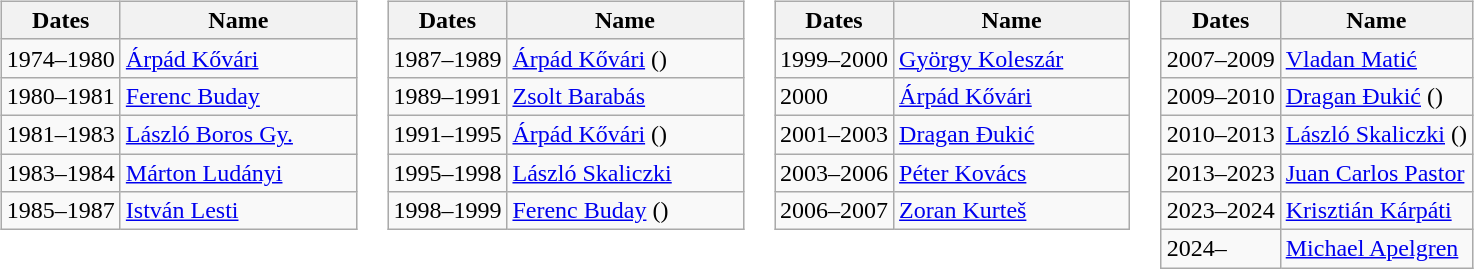<table>
<tr>
<td style = "vertical-align:top;"><br><table class="wikitable">
<tr>
<th>Dates</th>
<th width=150>Name</th>
</tr>
<tr>
<td>1974–1980</td>
<td> <a href='#'>Árpád Kővári</a></td>
</tr>
<tr>
<td>1980–1981</td>
<td> <a href='#'>Ferenc Buday</a></td>
</tr>
<tr>
<td>1981–1983</td>
<td> <a href='#'>László Boros Gy.</a></td>
</tr>
<tr>
<td>1983–1984</td>
<td> <a href='#'>Márton Ludányi</a></td>
</tr>
<tr>
<td>1985–1987</td>
<td> <a href='#'>István Lesti</a></td>
</tr>
</table>
</td>
<td style = "vertical-align:top;"><br><table class="wikitable">
<tr>
<th>Dates</th>
<th width=150>Name</th>
</tr>
<tr>
<td>1987–1989</td>
<td> <a href='#'>Árpád Kővári</a> ()</td>
</tr>
<tr>
<td>1989–1991</td>
<td> <a href='#'>Zsolt Barabás</a></td>
</tr>
<tr>
<td>1991–1995</td>
<td> <a href='#'>Árpád Kővári</a> ()</td>
</tr>
<tr>
<td>1995–1998</td>
<td> <a href='#'>László Skaliczki</a></td>
</tr>
<tr>
<td>1998–1999</td>
<td> <a href='#'>Ferenc Buday</a> ()</td>
</tr>
</table>
</td>
<td style = "vertical-align:top;"><br><table class="wikitable">
<tr>
<th>Dates</th>
<th width=150>Name</th>
</tr>
<tr>
<td>1999–2000</td>
<td> <a href='#'>György Koleszár</a></td>
</tr>
<tr>
<td>2000</td>
<td> <a href='#'>Árpád Kővári</a></td>
</tr>
<tr>
<td>2001–2003</td>
<td> <a href='#'>Dragan Đukić</a></td>
</tr>
<tr>
<td>2003–2006</td>
<td> <a href='#'>Péter Kovács</a></td>
</tr>
<tr>
<td>2006–2007</td>
<td> <a href='#'>Zoran Kurteš</a></td>
</tr>
</table>
</td>
<td style = "vertical-align:top;"><br><table class="wikitable">
<tr>
<th>Dates</th>
<th>Name</th>
</tr>
<tr>
<td>2007–2009</td>
<td> <a href='#'>Vladan Matić</a></td>
</tr>
<tr>
<td>2009–2010</td>
<td> <a href='#'>Dragan Đukić</a> ()</td>
</tr>
<tr>
<td>2010–2013</td>
<td> <a href='#'>László Skaliczki</a> ()</td>
</tr>
<tr>
<td>2013–2023</td>
<td> <a href='#'>Juan Carlos Pastor</a></td>
</tr>
<tr>
<td>2023–2024</td>
<td> <a href='#'>Krisztián Kárpáti</a></td>
</tr>
<tr>
<td>2024–</td>
<td> <a href='#'>Michael Apelgren</a></td>
</tr>
</table>
</td>
</tr>
</table>
